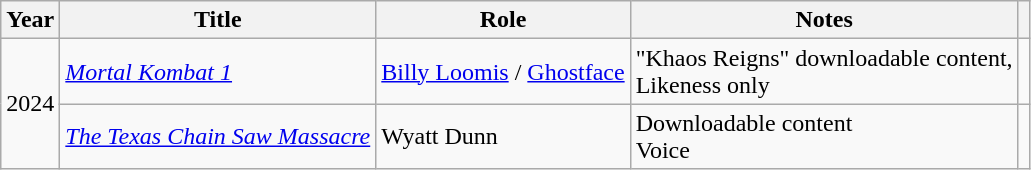<table class="wikitable sortable">
<tr>
<th>Year</th>
<th>Title</th>
<th>Role</th>
<th class="unsortable">Notes</th>
<th scope="col" class="unsortable"></th>
</tr>
<tr>
<td rowspan="2">2024</td>
<td><em><a href='#'>Mortal Kombat 1</a></em></td>
<td><a href='#'>Billy Loomis</a> / <a href='#'>Ghostface</a></td>
<td>"Khaos Reigns" downloadable content,<br>Likeness only</td>
<td></td>
</tr>
<tr>
<td><em><a href='#'>The Texas Chain Saw Massacre</a></em></td>
<td>Wyatt Dunn</td>
<td>Downloadable content<br>Voice</td>
<td></td>
</tr>
</table>
